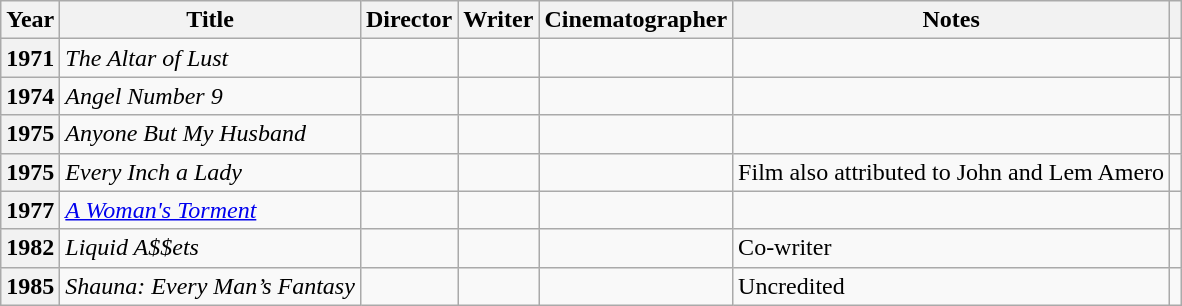<table class="wikitable sortable plainrowheaders">
<tr>
<th>Year</th>
<th>Title</th>
<th>Director</th>
<th>Writer</th>
<th>Cinematographer</th>
<th class="unsortable">Notes</th>
<th class="unsortable"></th>
</tr>
<tr>
<th scope="row">1971</th>
<td><em>The Altar of Lust</em></td>
<td></td>
<td></td>
<td></td>
<td></td>
<td style="text-align:center;"></td>
</tr>
<tr>
<th scope="row">1974</th>
<td><em>Angel Number 9</em></td>
<td></td>
<td></td>
<td></td>
<td></td>
<td style="text-align:center;"></td>
</tr>
<tr>
<th scope="row">1975</th>
<td><em>Anyone But My Husband</em></td>
<td></td>
<td></td>
<td></td>
<td></td>
<td></td>
</tr>
<tr>
<th scope="row">1975</th>
<td><em>Every Inch a Lady</em></td>
<td></td>
<td></td>
<td></td>
<td>Film also attributed to John and Lem Amero</td>
<td style="text-align:center;"></td>
</tr>
<tr>
<th scope="row">1977</th>
<td><em><a href='#'>A Woman's Torment</a></em></td>
<td></td>
<td></td>
<td></td>
<td></td>
<td style="text-align:center;"></td>
</tr>
<tr>
<th scope="row">1982</th>
<td><em>Liquid A$$ets</em></td>
<td></td>
<td></td>
<td></td>
<td>Co-writer</td>
<td style="text-align:center;"></td>
</tr>
<tr>
<th scope="row">1985</th>
<td><em>Shauna: Every Man’s Fantasy</em></td>
<td></td>
<td></td>
<td></td>
<td>Uncredited</td>
<td style="text-align:center;"></td>
</tr>
</table>
